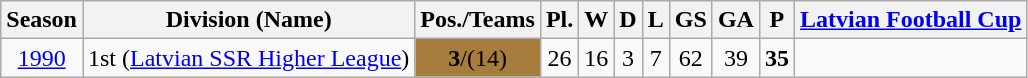<table class="wikitable">
<tr>
<th>Season</th>
<th>Division (Name)</th>
<th>Pos./Teams</th>
<th>Pl.</th>
<th>W</th>
<th>D</th>
<th>L</th>
<th>GS</th>
<th>GA</th>
<th>P</th>
<th><a href='#'>Latvian Football Cup</a></th>
</tr>
<tr>
<td align=center><a href='#'>1990</a></td>
<td align=center>1st (<a href='#'>Latvian SSR Higher League</a>)</td>
<td align=center bgcolor=#A67D3D><strong>3</strong>/(14)</td>
<td align=center>26</td>
<td align=center>16</td>
<td align=center>3</td>
<td align=center>7</td>
<td align=center>62</td>
<td align=center>39</td>
<td align=center><strong>35</strong></td>
<td align=center bgcolor=></td>
</tr>
</table>
